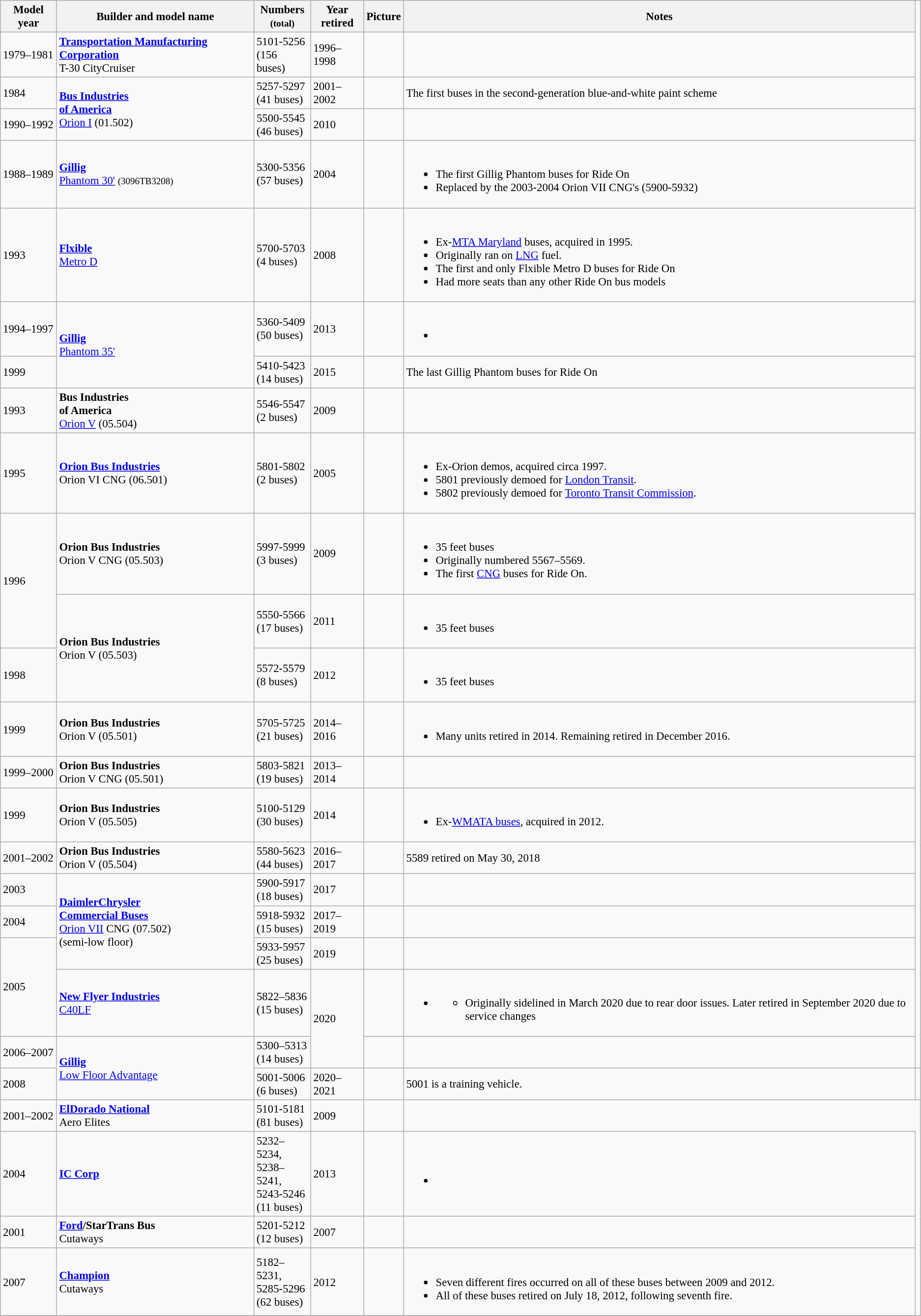<table class="wikitable sortable"  style="font-size: 95%;" |>
<tr>
<th>Model year</th>
<th>Builder and model name</th>
<th width="70">Numbers<br><small>(total)</small></th>
<th>Year<br>retired</th>
<th>Picture</th>
<th>Notes</th>
</tr>
<tr>
<td>1979–1981</td>
<td><strong><a href='#'>Transportation Manufacturing Corporation</a></strong><br>T-30 CityCruiser</td>
<td>5101-5256 (156 buses)</td>
<td>1996–1998</td>
<td></td>
<td></td>
</tr>
<tr>
<td>1984</td>
<td rowspan=2><strong><a href='#'>Bus Industries<br>of America</a></strong><br><a href='#'>Orion I</a> (01.502)</td>
<td>5257-5297 (41 buses)</td>
<td>2001–2002</td>
<td></td>
<td>The first buses in the second-generation blue-and-white paint scheme</td>
</tr>
<tr>
<td>1990–1992</td>
<td>5500-5545 (46 buses)</td>
<td>2010</td>
<td></td>
<td></td>
</tr>
<tr>
<td>1988–1989</td>
<td><strong><a href='#'>Gillig</a></strong><br><a href='#'>Phantom 30'</a> <small>(3096TB3208)</small></td>
<td>5300-5356 (57 buses)</td>
<td>2004</td>
<td></td>
<td><br><ul><li>The first Gillig Phantom buses for Ride On</li><li>Replaced by the 2003-2004 Orion VII CNG's (5900-5932)</li></ul></td>
</tr>
<tr>
<td>1993</td>
<td><strong><a href='#'>Flxible</a></strong><br><a href='#'>Metro D</a></td>
<td>5700-5703 (4 buses)</td>
<td>2008</td>
<td></td>
<td><br><ul><li>Ex-<a href='#'>MTA Maryland</a> buses, acquired in 1995.</li><li>Originally ran on <a href='#'>LNG</a> fuel.</li><li>The first and only Flxible Metro D buses for Ride On</li><li>Had more seats than any other Ride On bus models</li></ul></td>
</tr>
<tr>
<td>1994–1997</td>
<td rowspan=2><strong><a href='#'>Gillig</a></strong><br><a href='#'>Phantom 35'</a></td>
<td>5360-5409 (50 buses)</td>
<td>2013</td>
<td></td>
<td><br><ul><li></li></ul></td>
</tr>
<tr>
<td>1999</td>
<td>5410-5423 (14 buses)</td>
<td>2015</td>
<td></td>
<td>The last Gillig Phantom buses for Ride On</td>
</tr>
<tr>
<td>1993</td>
<td><strong>Bus Industries<br>of America</strong><br><a href='#'>Orion V</a> (05.504)</td>
<td>5546-5547 (2 buses)</td>
<td>2009</td>
<td></td>
<td></td>
</tr>
<tr>
<td>1995</td>
<td><strong><a href='#'>Orion Bus Industries</a></strong><br>Orion VI CNG (06.501)</td>
<td>5801-5802 (2 buses)</td>
<td>2005</td>
<td></td>
<td><br><ul><li>Ex-Orion demos, acquired circa 1997.</li><li>5801 previously demoed for <a href='#'>London Transit</a>.</li><li>5802 previously demoed for <a href='#'>Toronto Transit Commission</a>.</li></ul></td>
</tr>
<tr>
<td rowspan=2>1996</td>
<td><strong>Orion Bus Industries</strong><br>Orion V CNG (05.503)</td>
<td>5997-5999 (3 buses)</td>
<td>2009</td>
<td></td>
<td><br><ul><li>35 feet buses</li><li>Originally numbered 5567–5569.</li><li>The first <a href='#'>CNG</a> buses for Ride On.</li></ul></td>
</tr>
<tr>
<td rowspan=2><strong>Orion Bus Industries</strong><br>Orion V (05.503)</td>
<td>5550-5566 (17 buses)</td>
<td>2011</td>
<td></td>
<td><br><ul><li>35 feet buses</li></ul></td>
</tr>
<tr>
<td>1998</td>
<td>5572-5579 (8 buses)</td>
<td>2012</td>
<td></td>
<td><br><ul><li>35 feet buses</li></ul></td>
</tr>
<tr>
<td>1999</td>
<td><strong>Orion Bus Industries</strong><br>Orion V (05.501)</td>
<td>5705-5725 (21 buses)</td>
<td>2014–2016</td>
<td></td>
<td><br><ul><li>Many units retired in 2014. Remaining retired in December 2016.</li></ul></td>
</tr>
<tr>
<td>1999–2000</td>
<td><strong>Orion Bus Industries</strong><br>Orion V CNG (05.501)</td>
<td>5803-5821 (19 buses)</td>
<td>2013–2014</td>
<td></td>
<td></td>
</tr>
<tr>
<td>1999</td>
<td><strong>Orion Bus Industries</strong><br>Orion V (05.505)</td>
<td>5100-5129 (30 buses)</td>
<td>2014</td>
<td></td>
<td><br><ul><li>Ex-<a href='#'>WMATA buses</a>, acquired in 2012.</li></ul></td>
</tr>
<tr>
<td>2001–2002</td>
<td><strong>Orion Bus Industries</strong><br>Orion V (05.504)</td>
<td>5580-5623 (44 buses)</td>
<td>2016–2017</td>
<td></td>
<td>5589 retired on May 30, 2018</td>
</tr>
<tr>
<td>2003</td>
<td rowspan=3><strong><a href='#'>DaimlerChrysler<br>Commercial Buses</a></strong><br><a href='#'>Orion VII</a> CNG (07.502)<br>(semi-low floor)</td>
<td>5900-5917 (18 buses)</td>
<td>2017</td>
<td></td>
<td></td>
</tr>
<tr>
<td>2004</td>
<td>5918-5932 (15 buses)</td>
<td>2017–2019</td>
<td></td>
<td></td>
</tr>
<tr>
<td rowspan=2>2005</td>
<td>5933-5957 (25 buses)</td>
<td>2019</td>
<td></td>
<td></td>
</tr>
<tr>
<td><strong><a href='#'>New Flyer Industries</a></strong><br><a href='#'>C40LF</a></td>
<td>5822–5836 (15 buses)</td>
<td rowspan=2>2020</td>
<td></td>
<td><br><ul><li><ul><li>Originally sidelined in March 2020 due to rear door issues. Later retired in September 2020 due to service changes</li></ul></li></ul></td>
</tr>
<tr>
<td>2006–2007</td>
<td rowspan="2"><strong><a href='#'>Gillig</a></strong><br><a href='#'>Low Floor Advantage</a></td>
<td>5300–5313 (14 buses)</td>
<td></td>
<td></td>
</tr>
<tr>
<td>2008</td>
<td>5001-5006 (6 buses)</td>
<td>2020–2021</td>
<td></td>
<td>5001 is a training vehicle.</td>
<td></td>
</tr>
<tr>
<td>2001–2002</td>
<td rowspan="1"><strong><a href='#'>ElDorado National</a></strong><br>Aero Elites</td>
<td rowspan=1>5101-5181 (81 buses)</td>
<td>2009</td>
<td></td>
</tr>
<tr>
<td>2004</td>
<td rowspan=1><strong><a href='#'>IC Corp</a></strong><br></td>
<td>5232–5234, 5238–5241, 5243-5246 (11 buses)</td>
<td>2013</td>
<td></td>
<td><br><ul><li></li></ul></td>
</tr>
<tr>
<td>2001</td>
<td><strong><a href='#'>Ford</a>/StarTrans Bus</strong><br>Cutaways</td>
<td>5201-5212 (12 buses)</td>
<td>2007</td>
<td></td>
<td></td>
</tr>
<tr>
<td>2007</td>
<td><strong><a href='#'>Champion</a></strong><br>Cutaways</td>
<td>5182–5231, 5285-5296 (62 buses)</td>
<td>2012</td>
<td></td>
<td><br><ul><li>Seven different fires occurred on all of these buses between 2009 and 2012.</li><li>All of these buses retired on July 18, 2012, following seventh fire.</li></ul></td>
</tr>
<tr>
</tr>
</table>
